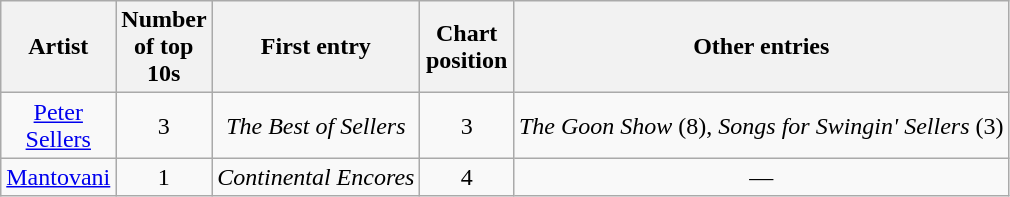<table class="wikitable sortable mw-collapsible mw-collapsed" rowspan="2" style="text-align:center;" background: #f6e39c;>
<tr>
<th scope="col" style="width:55px;">Artist</th>
<th scope="col" style="width:55px;" data-sort-type="number">Number of top 10s</th>
<th scope="col" style="text-align:center;">First entry</th>
<th scope="col" style="width:55px;" data-sort-type="number">Chart position</th>
<th scope="col" style="text-align:center;">Other entries</th>
</tr>
<tr>
<td><a href='#'>Peter Sellers</a></td>
<td>3</td>
<td><em>The Best of Sellers</em></td>
<td>3</td>
<td><em>The Goon Show</em> (8), <em>Songs for Swingin' Sellers</em> (3)</td>
</tr>
<tr>
<td><a href='#'>Mantovani</a></td>
<td>1</td>
<td><em>Continental Encores</em></td>
<td>4</td>
<td>—</td>
</tr>
</table>
